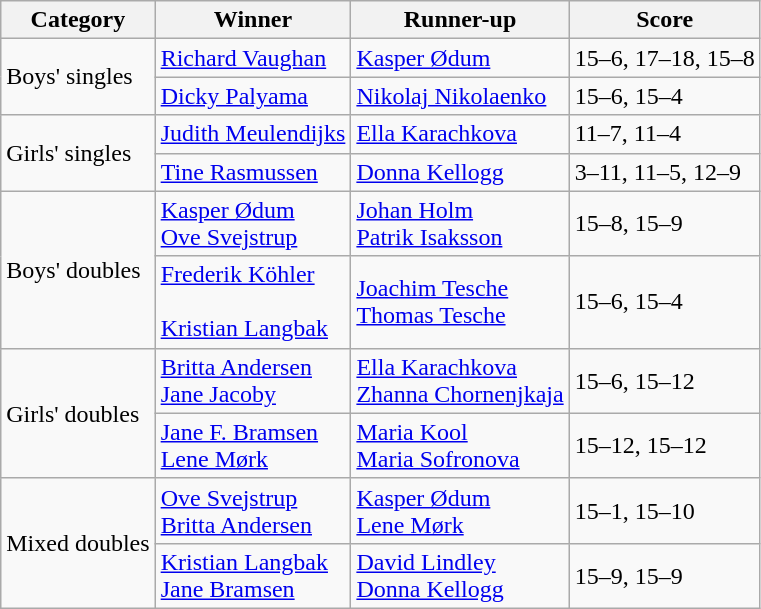<table class="wikitable">
<tr>
<th>Category</th>
<th>Winner</th>
<th>Runner-up</th>
<th>Score</th>
</tr>
<tr>
<td rowspan=2>Boys' singles</td>
<td> <a href='#'>Richard Vaughan</a></td>
<td> <a href='#'>Kasper Ødum</a></td>
<td>15–6, 17–18, 15–8</td>
</tr>
<tr>
<td> <a href='#'>Dicky Palyama</a></td>
<td> <a href='#'>Nikolaj Nikolaenko</a></td>
<td>15–6, 15–4</td>
</tr>
<tr>
<td rowspan=2>Girls' singles</td>
<td> <a href='#'>Judith Meulendijks</a></td>
<td> <a href='#'>Ella Karachkova</a></td>
<td>11–7, 11–4</td>
</tr>
<tr>
<td> <a href='#'>Tine Rasmussen</a></td>
<td> <a href='#'>Donna Kellogg</a></td>
<td>3–11, 11–5, 12–9</td>
</tr>
<tr>
<td rowspan=2>Boys' doubles</td>
<td> <a href='#'>Kasper Ødum</a><br> <a href='#'>Ove Svejstrup</a></td>
<td> <a href='#'>Johan Holm</a><br> <a href='#'>Patrik Isaksson</a></td>
<td>15–8, 15–9</td>
</tr>
<tr>
<td> <a href='#'>Frederik Köhler</a><br><br> <a href='#'>Kristian Langbak</a></td>
<td> <a href='#'>Joachim Tesche</a><br> <a href='#'>Thomas Tesche</a></td>
<td>15–6, 15–4</td>
</tr>
<tr>
<td rowspan=2>Girls' doubles</td>
<td> <a href='#'>Britta Andersen</a><br>  <a href='#'>Jane Jacoby</a></td>
<td> <a href='#'>Ella Karachkova</a><br> <a href='#'>Zhanna Chornenjkaja</a></td>
<td>15–6, 15–12</td>
</tr>
<tr>
<td> <a href='#'>Jane F. Bramsen</a><br> <a href='#'>Lene Mørk</a></td>
<td> <a href='#'>Maria Kool</a><br> <a href='#'>Maria Sofronova</a></td>
<td>15–12, 15–12</td>
</tr>
<tr>
<td rowspan=2>Mixed doubles</td>
<td> <a href='#'>Ove Svejstrup</a><br> <a href='#'>Britta Andersen</a></td>
<td> <a href='#'>Kasper Ødum</a><br> <a href='#'>Lene Mørk</a></td>
<td>15–1, 15–10</td>
</tr>
<tr>
<td> <a href='#'>Kristian Langbak</a><br> <a href='#'>Jane Bramsen</a></td>
<td> <a href='#'>David Lindley</a><br> <a href='#'>Donna Kellogg</a></td>
<td>15–9, 15–9</td>
</tr>
</table>
